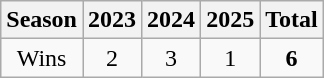<table class="wikitable">
<tr>
<th>Season</th>
<th>2023</th>
<th>2024</th>
<th>2025</th>
<th>Total</th>
</tr>
<tr align=center>
<td>Wins</td>
<td>2</td>
<td>3</td>
<td>1</td>
<td><strong>6</strong></td>
</tr>
</table>
